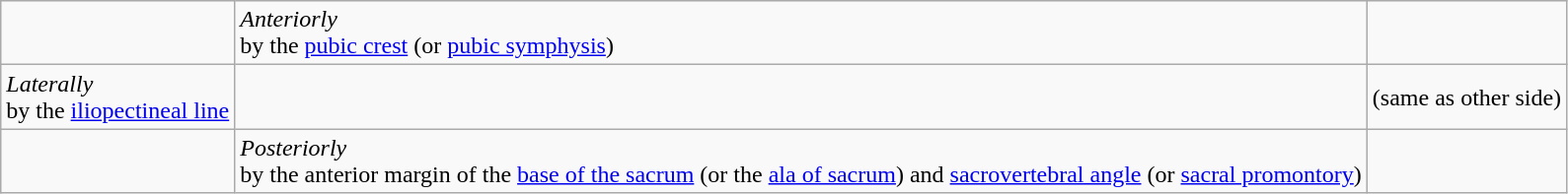<table class="wikitable">
<tr>
<td></td>
<td><em>Anteriorly</em><br>by the <a href='#'>pubic crest</a> (or <a href='#'>pubic symphysis</a>)</td>
<td></td>
</tr>
<tr>
<td><em>Laterally</em><br>by the <a href='#'>iliopectineal line</a></td>
<td></td>
<td>(same as other side)</td>
</tr>
<tr>
<td></td>
<td><em>Posteriorly</em><br>by the anterior margin of the <a href='#'>base of the sacrum</a> (or the <a href='#'>ala of sacrum</a>) and <a href='#'>sacrovertebral angle</a> (or <a href='#'>sacral promontory</a>)</td>
<td></td>
</tr>
</table>
